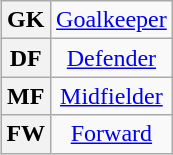<table class="wikitable plainrowheaders" style="text-align:center;margin-left:1em;float:right">
<tr>
<th>GK</th>
<td colspan="3"><a href='#'>Goalkeeper</a></td>
</tr>
<tr>
<th>DF</th>
<td><a href='#'>Defender</a></td>
</tr>
<tr>
<th>MF</th>
<td><a href='#'>Midfielder</a></td>
</tr>
<tr>
<th>FW</th>
<td colspan="3"><a href='#'>Forward</a></td>
</tr>
</table>
